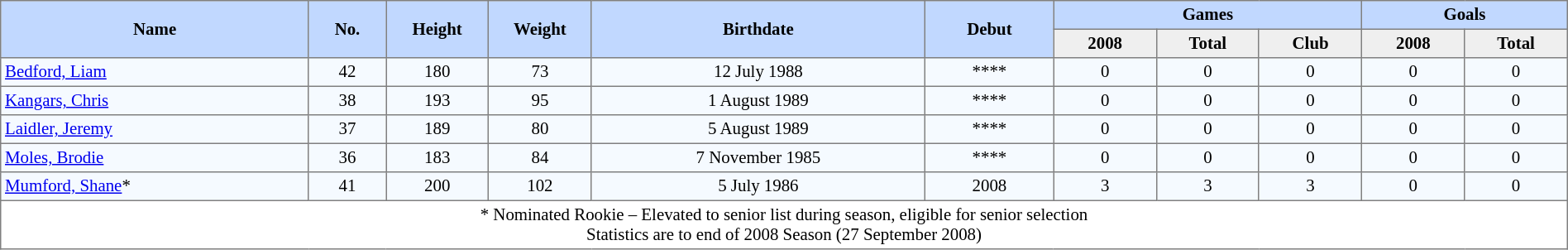<table border=1 style="border-collapse:collapse; font-size:87%; text-align:center;" cellpadding=3 cellspacing=0 width=100%>
<tr bgcolor=#C1D8FF>
<th rowspan=2 width=12%>Name</th>
<th rowspan=2 width=3%>No.</th>
<th rowspan=2 width=4%>Height</th>
<th rowspan=2 width=4%>Weight</th>
<th rowspan=2 width=13%>Birthdate</th>
<th rowspan=2 width=5%>Debut</th>
<th colspan=3>Games</th>
<th colspan=2>Goals</th>
</tr>
<tr bgcolor=#EFEFEF>
<th width=4%>2008</th>
<th width=4%>Total</th>
<th width=4%>Club</th>
<th width=4%>2008</th>
<th width=4%>Total</th>
</tr>
<tr bgcolor=#F5FAFF>
<td align=left><a href='#'>Bedford, Liam</a></td>
<td>42</td>
<td>180</td>
<td>73</td>
<td>12 July 1988</td>
<td>****</td>
<td>0</td>
<td>0</td>
<td>0</td>
<td>0</td>
<td>0</td>
</tr>
<tr bgcolor=#F5FAFF>
<td align=left><a href='#'>Kangars, Chris</a></td>
<td>38</td>
<td>193</td>
<td>95</td>
<td>1 August 1989</td>
<td>****</td>
<td>0</td>
<td>0</td>
<td>0</td>
<td>0</td>
<td>0</td>
</tr>
<tr bgcolor=#F5FAFF>
<td align=left><a href='#'>Laidler, Jeremy</a></td>
<td>37</td>
<td>189</td>
<td>80</td>
<td>5 August 1989</td>
<td>****</td>
<td>0</td>
<td>0</td>
<td>0</td>
<td>0</td>
<td>0</td>
</tr>
<tr bgcolor=#F5FAFF>
<td align=left><a href='#'>Moles, Brodie</a></td>
<td>36</td>
<td>183</td>
<td>84</td>
<td>7 November 1985</td>
<td>****</td>
<td>0</td>
<td>0</td>
<td>0</td>
<td>0</td>
<td>0</td>
</tr>
<tr bgcolor=#F5FAFF>
<td align=left><a href='#'>Mumford, Shane</a>*</td>
<td>41</td>
<td>200</td>
<td>102</td>
<td>5 July 1986</td>
<td>2008</td>
<td>3</td>
<td>3</td>
<td>3</td>
<td>0</td>
<td>0</td>
</tr>
<tr>
<td align="center" colspan="13">* Nominated Rookie – Elevated to senior list during season, eligible for senior selection <br> Statistics are to end of 2008 Season (27 September 2008)</td>
</tr>
</table>
